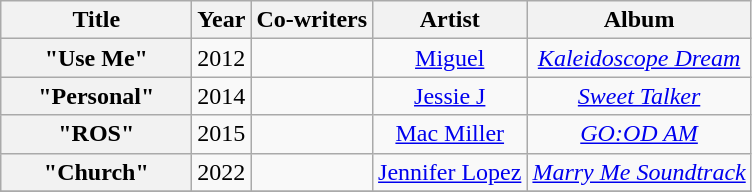<table class="wikitable plainrowheaders" style="text-align:center;">
<tr>
<th scope="col" style="width:7.5em;">Title</th>
<th scope="col">Year</th>
<th scope="col">Co-writers</th>
<th scope="col">Artist</th>
<th scope="col">Album</th>
</tr>
<tr>
<th scope="row">"Use Me"</th>
<td>2012</td>
<td></td>
<td><a href='#'>Miguel</a></td>
<td><em><a href='#'>Kaleidoscope Dream</a></em></td>
</tr>
<tr>
<th scope="row">"Personal"</th>
<td>2014</td>
<td></td>
<td><a href='#'>Jessie J</a></td>
<td><em><a href='#'>Sweet Talker</a></em></td>
</tr>
<tr>
<th scope="row">"ROS"</th>
<td>2015</td>
<td></td>
<td><a href='#'>Mac Miller</a></td>
<td><em><a href='#'>GO:OD AM</a></em></td>
</tr>
<tr>
<th scope="row">"Church"</th>
<td>2022</td>
<td></td>
<td><a href='#'>Jennifer Lopez</a></td>
<td><em><a href='#'>Marry Me Soundtrack</a></em></td>
</tr>
<tr>
</tr>
</table>
